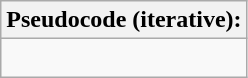<table class="wikitable">
<tr>
<th>Pseudocode (iterative):</th>
</tr>
<tr>
<td><br></td>
</tr>
</table>
